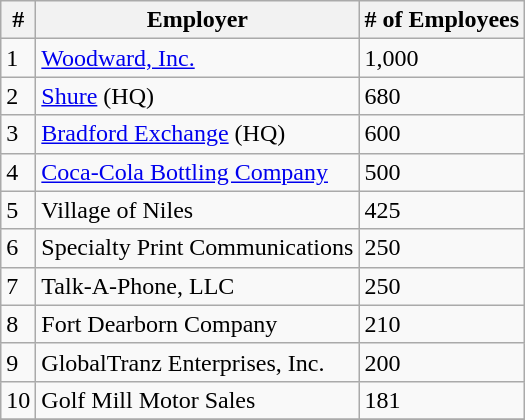<table class="wikitable">
<tr>
<th>#</th>
<th>Employer</th>
<th># of Employees</th>
</tr>
<tr>
<td>1</td>
<td><a href='#'>Woodward, Inc.</a></td>
<td>1,000</td>
</tr>
<tr>
<td>2</td>
<td><a href='#'>Shure</a> (HQ)</td>
<td>680</td>
</tr>
<tr>
<td>3</td>
<td><a href='#'>Bradford Exchange</a> (HQ)</td>
<td>600</td>
</tr>
<tr>
<td>4</td>
<td><a href='#'>Coca-Cola Bottling Company</a></td>
<td>500</td>
</tr>
<tr>
<td>5</td>
<td>Village of Niles</td>
<td>425</td>
</tr>
<tr>
<td>6</td>
<td>Specialty Print Communications</td>
<td>250</td>
</tr>
<tr>
<td>7</td>
<td>Talk-A-Phone, LLC</td>
<td>250</td>
</tr>
<tr>
<td>8</td>
<td>Fort Dearborn Company</td>
<td>210</td>
</tr>
<tr>
<td>9</td>
<td>GlobalTranz Enterprises, Inc.</td>
<td>200</td>
</tr>
<tr>
<td>10</td>
<td>Golf Mill Motor Sales</td>
<td>181</td>
</tr>
<tr>
</tr>
</table>
